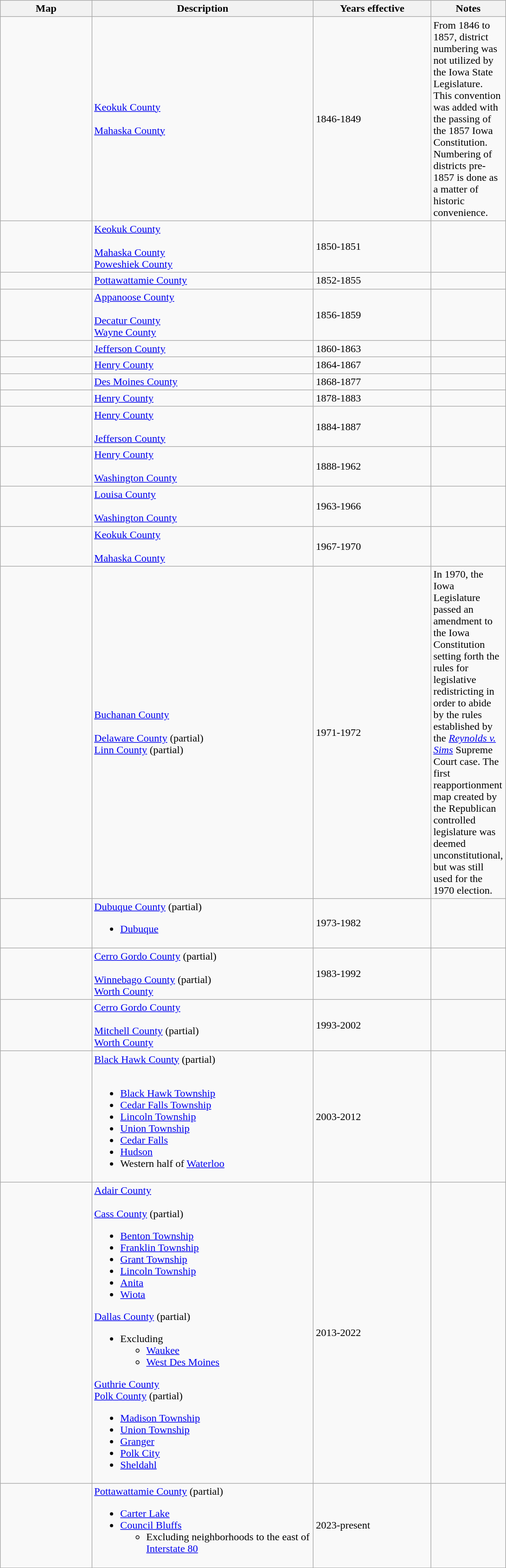<table class="wikitable sortable">
<tr>
<th style="width:100pt;">Map</th>
<th style="width:250pt;">Description</th>
<th style="width:130pt;">Years effective</th>
<th style="width:15pt;">Notes</th>
</tr>
<tr>
<td></td>
<td><a href='#'>Keokuk County</a><br><br><a href='#'>Mahaska County</a></td>
<td>1846-1849</td>
<td>From 1846 to 1857, district numbering was not utilized by the Iowa State Legislature. This convention was added with the passing of the 1857 Iowa Constitution. Numbering of districts pre-1857 is done as a matter of historic convenience.</td>
</tr>
<tr>
<td></td>
<td><a href='#'>Keokuk County</a><br><br><a href='#'>Mahaska County</a><br>
<a href='#'>Poweshiek County</a></td>
<td>1850-1851</td>
<td></td>
</tr>
<tr>
<td></td>
<td><a href='#'>Pottawattamie County</a></td>
<td>1852-1855</td>
<td></td>
</tr>
<tr>
<td></td>
<td><a href='#'>Appanoose County</a><br><br><a href='#'>Decatur County</a><br>
<a href='#'>Wayne County</a></td>
<td>1856-1859</td>
<td></td>
</tr>
<tr>
<td></td>
<td><a href='#'>Jefferson County</a></td>
<td>1860-1863</td>
<td></td>
</tr>
<tr>
<td></td>
<td><a href='#'>Henry County</a></td>
<td>1864-1867</td>
<td></td>
</tr>
<tr>
<td></td>
<td><a href='#'>Des Moines County</a></td>
<td>1868-1877</td>
<td></td>
</tr>
<tr>
<td></td>
<td><a href='#'>Henry County</a></td>
<td>1878-1883</td>
<td></td>
</tr>
<tr>
<td></td>
<td><a href='#'>Henry County</a><br><br><a href='#'>Jefferson County</a></td>
<td>1884-1887</td>
<td></td>
</tr>
<tr>
<td></td>
<td><a href='#'>Henry County</a><br><br><a href='#'>Washington County</a></td>
<td>1888-1962</td>
<td></td>
</tr>
<tr>
<td></td>
<td><a href='#'>Louisa County</a><br><br><a href='#'>Washington County</a></td>
<td>1963-1966</td>
<td></td>
</tr>
<tr>
<td></td>
<td><a href='#'>Keokuk County</a><br><br><a href='#'>Mahaska County</a></td>
<td>1967-1970</td>
<td></td>
</tr>
<tr>
<td></td>
<td><a href='#'>Buchanan County</a><br><br><a href='#'>Delaware County</a> (partial)<br>
<a href='#'>Linn County</a> (partial)</td>
<td>1971-1972</td>
<td>In 1970, the Iowa Legislature passed an amendment to the Iowa Constitution setting forth the rules for legislative redistricting in order to abide by the rules established by the <em><a href='#'>Reynolds v. Sims</a></em> Supreme Court case. The first reapportionment map created by the Republican controlled legislature was deemed unconstitutional, but was still used for the 1970 election.</td>
</tr>
<tr>
<td></td>
<td><a href='#'>Dubuque County</a> (partial)<br><ul><li><a href='#'>Dubuque</a></li></ul></td>
<td>1973-1982</td>
<td></td>
</tr>
<tr>
<td></td>
<td><a href='#'>Cerro Gordo County</a> (partial)<br><br><a href='#'>Winnebago County</a> (partial)<br>
<a href='#'>Worth County</a></td>
<td>1983-1992</td>
<td></td>
</tr>
<tr>
<td></td>
<td><a href='#'>Cerro Gordo County</a><br><br><a href='#'>Mitchell County</a> (partial)<br>
<a href='#'>Worth County</a></td>
<td>1993-2002</td>
<td></td>
</tr>
<tr>
<td></td>
<td><a href='#'>Black Hawk County</a> (partial)<br><br><ul><li><a href='#'>Black Hawk Township</a></li><li><a href='#'>Cedar Falls Township</a></li><li><a href='#'>Lincoln Township</a></li><li><a href='#'>Union Township</a></li><li><a href='#'>Cedar Falls</a></li><li><a href='#'>Hudson</a></li><li>Western half of <a href='#'>Waterloo</a></li></ul></td>
<td>2003-2012</td>
<td></td>
</tr>
<tr>
<td></td>
<td><a href='#'>Adair County</a><br><br><a href='#'>Cass County</a> (partial)<ul><li><a href='#'>Benton Township</a></li><li><a href='#'>Franklin Township</a></li><li><a href='#'>Grant Township</a></li><li><a href='#'>Lincoln Township</a></li><li><a href='#'>Anita</a></li><li><a href='#'>Wiota</a></li></ul><a href='#'>Dallas County</a> (partial)<ul><li>Excluding<ul><li><a href='#'>Waukee</a></li><li><a href='#'>West Des Moines</a></li></ul></li></ul><a href='#'>Guthrie County</a><br>
<a href='#'>Polk County</a> (partial)<ul><li><a href='#'>Madison Township</a></li><li><a href='#'>Union Township</a></li><li><a href='#'>Granger</a></li><li><a href='#'>Polk City</a></li><li><a href='#'>Sheldahl</a></li></ul></td>
<td>2013-2022</td>
<td></td>
</tr>
<tr>
<td></td>
<td><a href='#'>Pottawattamie County</a> (partial)<br><ul><li><a href='#'>Carter Lake</a></li><li><a href='#'>Council Bluffs</a><ul><li>Excluding neighborhoods to the east of <a href='#'>Interstate 80</a></li></ul></li></ul></td>
<td>2023-present</td>
<td></td>
</tr>
</table>
